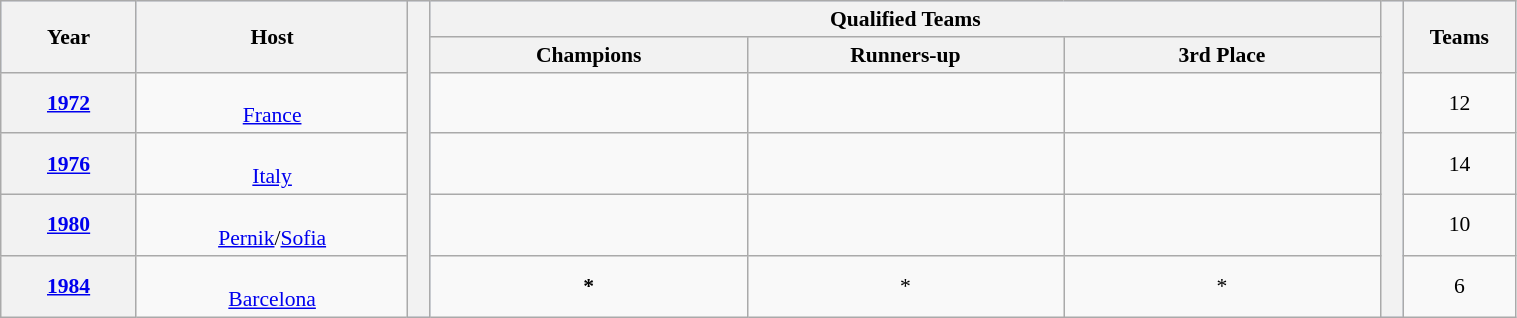<table class="wikitable" style="font-size:90%; width: 80%; text-align: center;">
<tr bgcolor=#c1d8ff>
<th rowspan=2 width=6%>Year</th>
<th rowspan=2 width=12%>Host</th>
<th width=1% rowspan=6 bgcolor=ffffff></th>
<th colspan=3>Qualified Teams</th>
<th width=1% rowspan=6 bgcolor=#ffffff></th>
<th rowspan=2 width=5%>Teams</th>
</tr>
<tr bgcolor=#efefef>
<th width=14%>Champions</th>
<th width=14%>Runners-up</th>
<th width=14%>3rd Place</th>
</tr>
<tr>
<th><a href='#'>1972</a></th>
<td><br><a href='#'>France</a></td>
<td><strong></strong></td>
<td></td>
<td></td>
<td>12</td>
</tr>
<tr>
<th><a href='#'>1976</a></th>
<td><br><a href='#'>Italy</a></td>
<td><strong></strong></td>
<td></td>
<td></td>
<td>14</td>
</tr>
<tr>
<th><a href='#'>1980</a></th>
<td><br><a href='#'>Pernik</a>/<a href='#'>Sofia</a></td>
<td><strong></strong></td>
<td></td>
<td></td>
<td>10</td>
</tr>
<tr>
<th><a href='#'>1984</a></th>
<td><br><a href='#'>Barcelona</a></td>
<td><strong>*</strong></td>
<td>*</td>
<td>*</td>
<td>6</td>
</tr>
</table>
